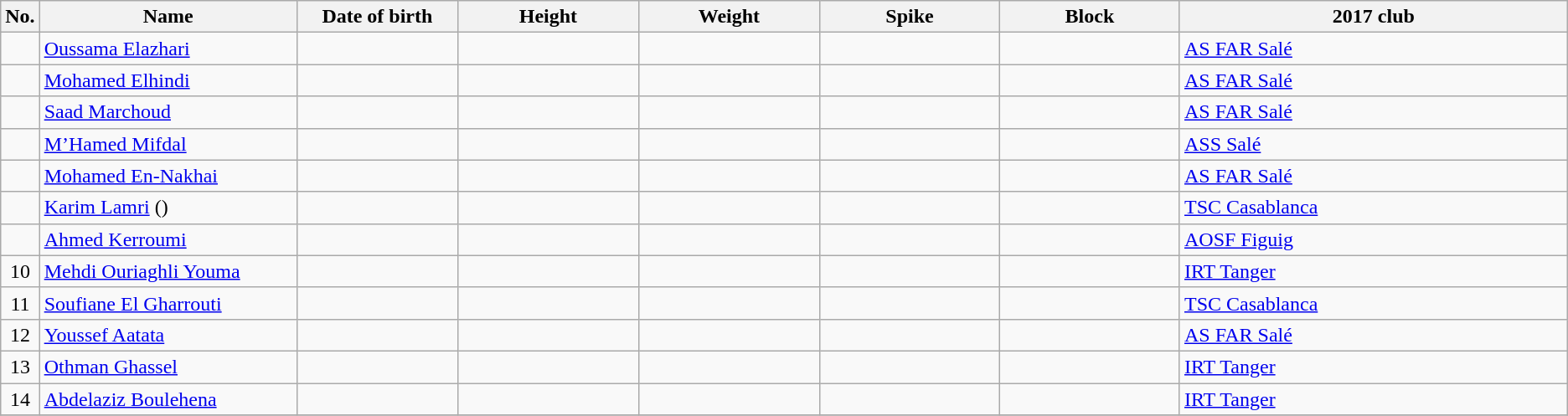<table class="wikitable sortable" style="font-size:100%; text-align:center;">
<tr>
<th>No.</th>
<th style="width:13em">Name</th>
<th style="width:8em">Date of birth</th>
<th style="width:9em">Height</th>
<th style="width:9em">Weight</th>
<th style="width:9em">Spike</th>
<th style="width:9em">Block</th>
<th style="width:20em">2017 club</th>
</tr>
<tr>
<td></td>
<td align=left><a href='#'>Oussama Elazhari</a></td>
<td align=right></td>
<td></td>
<td></td>
<td></td>
<td></td>
<td align=left> <a href='#'>AS FAR Salé</a></td>
</tr>
<tr>
<td></td>
<td align=left><a href='#'>Mohamed Elhindi</a></td>
<td align=right></td>
<td></td>
<td></td>
<td></td>
<td></td>
<td align=left> <a href='#'>AS FAR Salé</a></td>
</tr>
<tr>
<td></td>
<td align=left><a href='#'>Saad Marchoud</a></td>
<td align=right></td>
<td></td>
<td></td>
<td></td>
<td></td>
<td align=left> <a href='#'>AS FAR Salé</a></td>
</tr>
<tr>
<td></td>
<td align=left><a href='#'>M’Hamed Mifdal</a></td>
<td align=right></td>
<td></td>
<td></td>
<td></td>
<td></td>
<td align=left> <a href='#'>ASS Salé</a></td>
</tr>
<tr>
<td></td>
<td align=left><a href='#'>Mohamed En-Nakhai</a></td>
<td align=right></td>
<td></td>
<td></td>
<td></td>
<td></td>
<td align=left> <a href='#'>AS FAR Salé</a></td>
</tr>
<tr>
<td></td>
<td align=left><a href='#'>Karim Lamri</a> ()</td>
<td align=right></td>
<td></td>
<td></td>
<td></td>
<td></td>
<td align=left> <a href='#'>TSC Casablanca</a></td>
</tr>
<tr>
<td></td>
<td align=left><a href='#'>Ahmed Kerroumi</a></td>
<td align=right></td>
<td></td>
<td></td>
<td></td>
<td></td>
<td align=left> <a href='#'>AOSF Figuig</a></td>
</tr>
<tr>
<td>10</td>
<td align=left><a href='#'>Mehdi Ouriaghli Youma</a></td>
<td align=right></td>
<td></td>
<td></td>
<td></td>
<td></td>
<td align=left> <a href='#'>IRT Tanger</a></td>
</tr>
<tr>
<td>11</td>
<td align=left><a href='#'>Soufiane El Gharrouti</a></td>
<td align=right></td>
<td></td>
<td></td>
<td></td>
<td></td>
<td align=left> <a href='#'>TSC Casablanca</a></td>
</tr>
<tr>
<td>12</td>
<td align=left><a href='#'>Youssef Aatata</a></td>
<td align=right></td>
<td></td>
<td></td>
<td></td>
<td></td>
<td align=left> <a href='#'>AS FAR Salé</a></td>
</tr>
<tr>
<td>13</td>
<td align=left><a href='#'>Othman Ghassel</a></td>
<td align=right></td>
<td></td>
<td></td>
<td></td>
<td></td>
<td align=left> <a href='#'>IRT Tanger</a></td>
</tr>
<tr>
<td>14</td>
<td align=left><a href='#'>Abdelaziz Boulehena</a></td>
<td align=right></td>
<td></td>
<td></td>
<td></td>
<td></td>
<td align=left> <a href='#'>IRT Tanger</a></td>
</tr>
<tr>
</tr>
</table>
